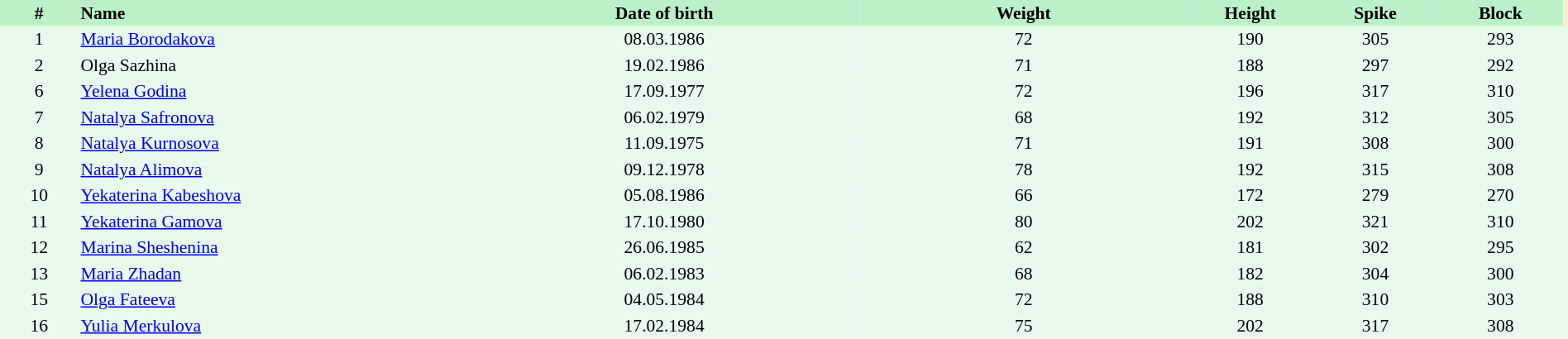<table border=0 cellpadding=2 cellspacing=0  |- bgcolor=#FFECCE style="text-align:center; font-size:90%;" width=100%>
<tr bgcolor=#BBF0C9>
<th width=5%>#</th>
<th width=25% align=left>Name</th>
<th width=25%>Date of birth</th>
<th width=21%>Weight</th>
<th width=8%>Height</th>
<th width=8%>Spike</th>
<th width=8%>Block</th>
</tr>
<tr bgcolor=#E7FAEC>
<td>1</td>
<td align=left><a href='#'>Maria Borodakova</a></td>
<td>08.03.1986</td>
<td>72</td>
<td>190</td>
<td>305</td>
<td>293</td>
<td></td>
</tr>
<tr bgcolor=#E7FAEC>
<td>2</td>
<td align=left>Olga Sazhina</td>
<td>19.02.1986</td>
<td>71</td>
<td>188</td>
<td>297</td>
<td>292</td>
<td></td>
</tr>
<tr bgcolor=#E7FAEC>
<td>6</td>
<td align=left><a href='#'>Yelena Godina</a></td>
<td>17.09.1977</td>
<td>72</td>
<td>196</td>
<td>317</td>
<td>310</td>
<td></td>
</tr>
<tr bgcolor=#E7FAEC>
<td>7</td>
<td align=left><a href='#'>Natalya Safronova</a></td>
<td>06.02.1979</td>
<td>68</td>
<td>192</td>
<td>312</td>
<td>305</td>
<td></td>
</tr>
<tr bgcolor=#E7FAEC>
<td>8</td>
<td align=left><a href='#'>Natalya Kurnosova</a></td>
<td>11.09.1975</td>
<td>71</td>
<td>191</td>
<td>308</td>
<td>300</td>
<td></td>
</tr>
<tr bgcolor=#E7FAEC>
<td>9</td>
<td align=left><a href='#'>Natalya Alimova</a></td>
<td>09.12.1978</td>
<td>78</td>
<td>192</td>
<td>315</td>
<td>308</td>
<td></td>
</tr>
<tr bgcolor=#E7FAEC>
<td>10</td>
<td align=left><a href='#'>Yekaterina Kabeshova</a></td>
<td>05.08.1986</td>
<td>66</td>
<td>172</td>
<td>279</td>
<td>270</td>
<td></td>
</tr>
<tr bgcolor=#E7FAEC>
<td>11</td>
<td align=left><a href='#'>Yekaterina Gamova</a></td>
<td>17.10.1980</td>
<td>80</td>
<td>202</td>
<td>321</td>
<td>310</td>
<td></td>
</tr>
<tr bgcolor=#E7FAEC>
<td>12</td>
<td align=left><a href='#'>Marina Sheshenina</a></td>
<td>26.06.1985</td>
<td>62</td>
<td>181</td>
<td>302</td>
<td>295</td>
<td></td>
</tr>
<tr bgcolor=#E7FAEC>
<td>13</td>
<td align=left><a href='#'>Maria Zhadan</a></td>
<td>06.02.1983</td>
<td>68</td>
<td>182</td>
<td>304</td>
<td>300</td>
<td></td>
</tr>
<tr bgcolor=#E7FAEC>
<td>15</td>
<td align=left><a href='#'>Olga Fateeva</a></td>
<td>04.05.1984</td>
<td>72</td>
<td>188</td>
<td>310</td>
<td>303</td>
<td></td>
</tr>
<tr bgcolor=#E7FAEC>
<td>16</td>
<td align=left><a href='#'>Yulia Merkulova</a></td>
<td>17.02.1984</td>
<td>75</td>
<td>202</td>
<td>317</td>
<td>308</td>
<td></td>
</tr>
</table>
